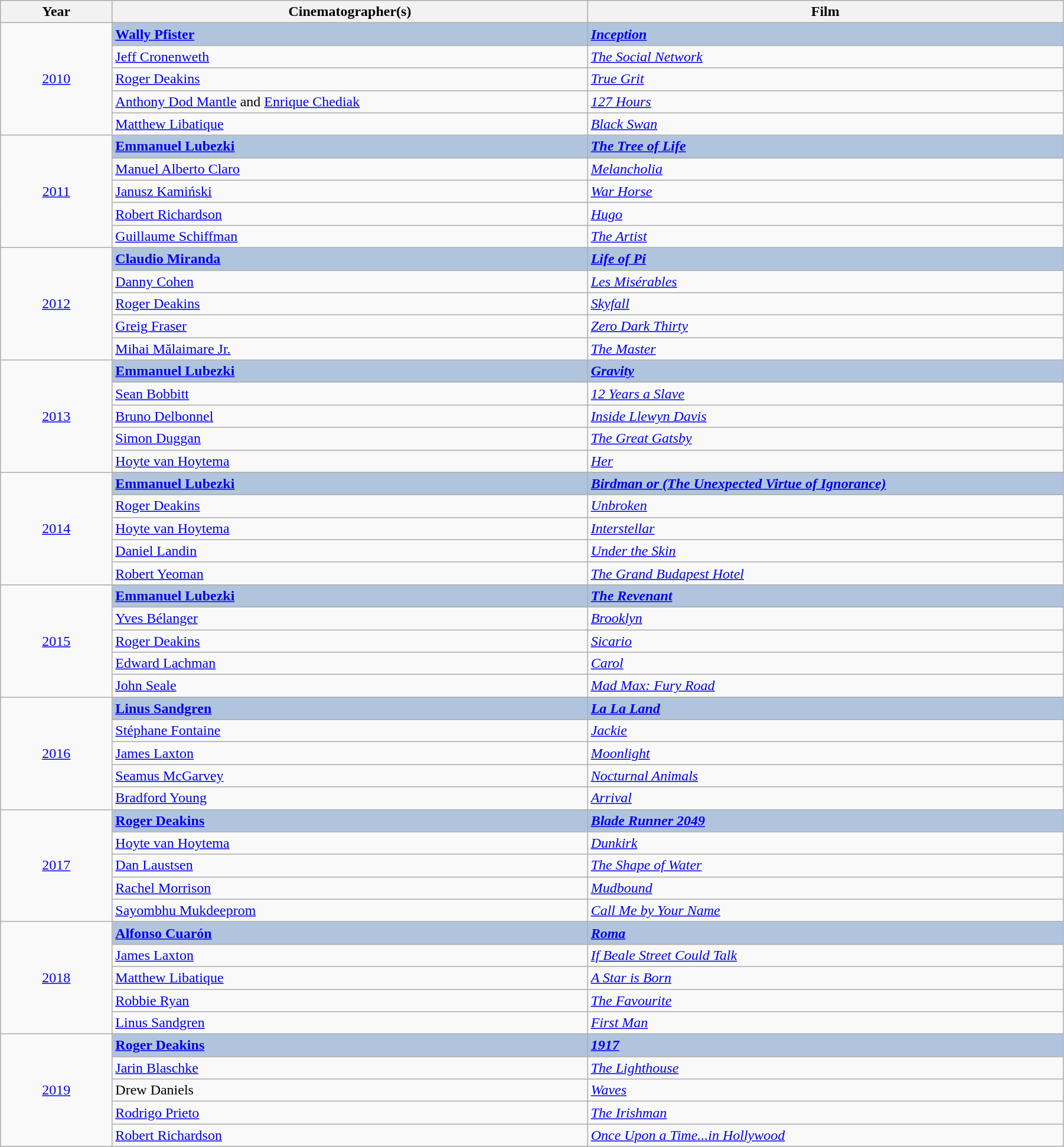<table class="wikitable" width="95%" cellpadding="5">
<tr>
<th width="100"><strong>Year</strong></th>
<th width="450"><strong>Cinematographer(s)</strong></th>
<th width="450"><strong>Film</strong></th>
</tr>
<tr>
<td rowspan="5" style="text-align:center;"><a href='#'>2010</a></td>
<td style="background:#B0C4DE;"><strong><a href='#'>Wally Pfister</a></strong></td>
<td style="background:#B0C4DE;"><strong><em><a href='#'>Inception</a></em></strong></td>
</tr>
<tr>
<td><a href='#'>Jeff Cronenweth</a></td>
<td><em><a href='#'>The Social Network</a></em></td>
</tr>
<tr>
<td><a href='#'>Roger Deakins</a></td>
<td><em><a href='#'>True Grit</a></em></td>
</tr>
<tr>
<td><a href='#'>Anthony Dod Mantle</a> and <a href='#'>Enrique Chediak</a></td>
<td><em><a href='#'>127 Hours</a></em></td>
</tr>
<tr>
<td><a href='#'>Matthew Libatique</a></td>
<td><em><a href='#'>Black Swan</a></em></td>
</tr>
<tr>
<td rowspan="5" style="text-align:center;"><a href='#'>2011</a></td>
<td style="background:#B0C4DE;"><strong><a href='#'>Emmanuel Lubezki</a></strong></td>
<td style="background:#B0C4DE;"><strong><em><a href='#'>The Tree of Life</a></em></strong></td>
</tr>
<tr>
<td><a href='#'>Manuel Alberto Claro</a></td>
<td><em><a href='#'>Melancholia</a></em></td>
</tr>
<tr>
<td><a href='#'>Janusz Kamiński</a></td>
<td><em><a href='#'>War Horse</a></em></td>
</tr>
<tr>
<td><a href='#'>Robert Richardson</a></td>
<td><em><a href='#'>Hugo</a></em></td>
</tr>
<tr>
<td><a href='#'>Guillaume Schiffman</a></td>
<td><em><a href='#'>The Artist</a></em></td>
</tr>
<tr>
<td rowspan="5" style="text-align:center;"><a href='#'>2012</a></td>
<td style="background:#B0C4DE;"><strong><a href='#'>Claudio Miranda</a></strong></td>
<td style="background:#B0C4DE;"><strong><em><a href='#'>Life of Pi</a></em></strong></td>
</tr>
<tr>
<td><a href='#'>Danny Cohen</a></td>
<td><em><a href='#'>Les Misérables</a></em></td>
</tr>
<tr>
<td><a href='#'>Roger Deakins</a></td>
<td><em><a href='#'>Skyfall</a></em></td>
</tr>
<tr>
<td><a href='#'>Greig Fraser</a></td>
<td><em><a href='#'>Zero Dark Thirty</a></em></td>
</tr>
<tr>
<td><a href='#'>Mihai Mălaimare Jr.</a></td>
<td><em><a href='#'>The Master</a></em></td>
</tr>
<tr>
<td rowspan="5" style="text-align:center;"><a href='#'>2013</a></td>
<td style="background:#B0C4DE;"><strong><a href='#'>Emmanuel Lubezki</a></strong></td>
<td style="background:#B0C4DE;"><strong><em><a href='#'>Gravity</a></em></strong></td>
</tr>
<tr>
<td><a href='#'>Sean Bobbitt</a></td>
<td><em><a href='#'>12 Years a Slave</a></em></td>
</tr>
<tr>
<td><a href='#'>Bruno Delbonnel</a></td>
<td><em><a href='#'>Inside Llewyn Davis</a></em></td>
</tr>
<tr>
<td><a href='#'>Simon Duggan</a></td>
<td><em><a href='#'>The Great Gatsby</a></em></td>
</tr>
<tr>
<td><a href='#'>Hoyte van Hoytema</a></td>
<td><em><a href='#'>Her</a></em></td>
</tr>
<tr>
<td rowspan="5" style="text-align:center;"><a href='#'>2014</a></td>
<td style="background:#B0C4DE;"><strong><a href='#'>Emmanuel Lubezki</a></strong></td>
<td style="background:#B0C4DE;"><strong><em><a href='#'>Birdman or (The Unexpected Virtue of Ignorance)</a></em></strong></td>
</tr>
<tr>
<td><a href='#'>Roger Deakins</a></td>
<td><em><a href='#'>Unbroken</a></em></td>
</tr>
<tr>
<td><a href='#'>Hoyte van Hoytema</a></td>
<td><em><a href='#'>Interstellar</a></em></td>
</tr>
<tr>
<td><a href='#'>Daniel Landin</a></td>
<td><em><a href='#'>Under the Skin</a></em></td>
</tr>
<tr>
<td><a href='#'>Robert Yeoman</a></td>
<td><em><a href='#'>The Grand Budapest Hotel</a></em></td>
</tr>
<tr>
<td rowspan="5" style="text-align:center;"><a href='#'>2015</a></td>
<td style="background:#B0C4DE;"><strong><a href='#'>Emmanuel Lubezki</a></strong></td>
<td style="background:#B0C4DE;"><strong><em><a href='#'>The Revenant</a></em></strong></td>
</tr>
<tr>
<td><a href='#'>Yves Bélanger</a></td>
<td><em><a href='#'>Brooklyn</a></em></td>
</tr>
<tr>
<td><a href='#'>Roger Deakins</a></td>
<td><em><a href='#'>Sicario</a></em></td>
</tr>
<tr>
<td><a href='#'>Edward Lachman</a></td>
<td><em><a href='#'>Carol</a></em></td>
</tr>
<tr>
<td><a href='#'>John Seale</a></td>
<td><em><a href='#'>Mad Max: Fury Road</a></em></td>
</tr>
<tr>
<td rowspan="5" style="text-align:center;"><a href='#'>2016</a></td>
<td style="background:#B0C4DE;"><strong><a href='#'>Linus Sandgren</a></strong></td>
<td style="background:#B0C4DE;"><strong><em><a href='#'>La La Land</a></em></strong></td>
</tr>
<tr>
<td><a href='#'>Stéphane Fontaine</a></td>
<td><em><a href='#'>Jackie</a></em></td>
</tr>
<tr>
<td><a href='#'>James Laxton</a></td>
<td><em><a href='#'>Moonlight</a></em></td>
</tr>
<tr>
<td><a href='#'>Seamus McGarvey</a></td>
<td><em><a href='#'>Nocturnal Animals</a></em></td>
</tr>
<tr>
<td><a href='#'>Bradford Young</a></td>
<td><em><a href='#'>Arrival</a></em></td>
</tr>
<tr>
<td rowspan="5" style="text-align:center;"><a href='#'>2017</a></td>
<td style="background:#B0C4DE;"><strong><a href='#'>Roger Deakins</a></strong></td>
<td style="background:#B0C4DE;"><strong><em><a href='#'>Blade Runner 2049</a></em></strong></td>
</tr>
<tr>
<td><a href='#'>Hoyte van Hoytema</a></td>
<td><em><a href='#'>Dunkirk</a></em></td>
</tr>
<tr>
<td><a href='#'>Dan Laustsen</a></td>
<td><em><a href='#'>The Shape of Water</a></em></td>
</tr>
<tr>
<td><a href='#'>Rachel Morrison</a></td>
<td><em><a href='#'>Mudbound</a></em></td>
</tr>
<tr>
<td><a href='#'>Sayombhu Mukdeeprom</a></td>
<td><em><a href='#'>Call Me by Your Name</a></em></td>
</tr>
<tr>
<td rowspan="5" style="text-align:center;"><a href='#'>2018</a></td>
<td style="background:#B0C4DE;"><strong><a href='#'>Alfonso Cuarón</a></strong></td>
<td style="background:#B0C4DE;"><strong><em><a href='#'>Roma</a></em></strong></td>
</tr>
<tr>
<td><a href='#'>James Laxton</a></td>
<td><em><a href='#'>If Beale Street Could Talk</a></em></td>
</tr>
<tr>
<td><a href='#'>Matthew Libatique</a></td>
<td><em><a href='#'>A Star is Born</a></em></td>
</tr>
<tr>
<td><a href='#'>Robbie Ryan</a></td>
<td><em><a href='#'>The Favourite</a></em></td>
</tr>
<tr>
<td><a href='#'>Linus Sandgren</a></td>
<td><em><a href='#'>First Man</a></em></td>
</tr>
<tr>
<td rowspan="5" style="text-align:center;"><a href='#'>2019</a></td>
<td style="background:#B0C4DE;"><strong><a href='#'>Roger Deakins</a></strong></td>
<td style="background:#B0C4DE;"><strong><em><a href='#'>1917</a></em></strong></td>
</tr>
<tr>
<td><a href='#'>Jarin Blaschke</a></td>
<td><em><a href='#'>The Lighthouse</a></em></td>
</tr>
<tr>
<td>Drew Daniels</td>
<td><em><a href='#'>Waves</a></em></td>
</tr>
<tr>
<td><a href='#'>Rodrigo Prieto</a></td>
<td><em><a href='#'>The Irishman</a></em></td>
</tr>
<tr>
<td><a href='#'>Robert Richardson</a></td>
<td><em><a href='#'>Once Upon a Time...in Hollywood</a></em></td>
</tr>
</table>
